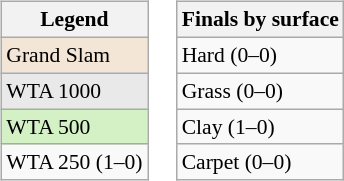<table>
<tr valign=top>
<td><br><table class="wikitable" style="font-size:90%;">
<tr>
<th>Legend</th>
</tr>
<tr>
<td style="background:#f3e6d7;">Grand Slam</td>
</tr>
<tr>
<td style="background:#e9e9e9;">WTA 1000</td>
</tr>
<tr>
<td style="background:#d4f1c5;">WTA 500</td>
</tr>
<tr>
<td>WTA 250 (1–0)</td>
</tr>
</table>
</td>
<td><br><table class="wikitable" style="font-size:90%;">
<tr>
<th>Finals by surface</th>
</tr>
<tr>
<td>Hard (0–0)</td>
</tr>
<tr>
<td>Grass (0–0)</td>
</tr>
<tr>
<td>Clay (1–0)</td>
</tr>
<tr>
<td>Carpet (0–0)</td>
</tr>
</table>
</td>
</tr>
</table>
